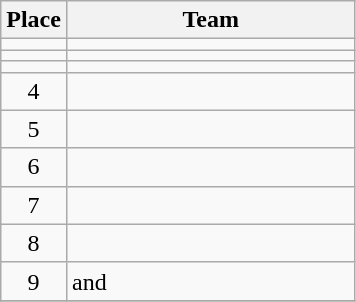<table class=wikitable style=text-align:center>
<tr>
<th width=35>Place</th>
<th width=185>Team</th>
</tr>
<tr>
<td></td>
<td style="text-align:left;"></td>
</tr>
<tr>
<td></td>
<td style="text-align:left;"></td>
</tr>
<tr>
<td></td>
<td style="text-align:left;"></td>
</tr>
<tr>
<td>4</td>
<td style="text-align:left;"></td>
</tr>
<tr>
<td>5</td>
<td style="text-align:left;"></td>
</tr>
<tr>
<td>6</td>
<td style="text-align:left;"></td>
</tr>
<tr>
<td>7</td>
<td style="text-align:left;"></td>
</tr>
<tr>
<td>8</td>
<td style="text-align:left;"></td>
</tr>
<tr>
<td>9</td>
<td style="text-align:left;"> and </td>
</tr>
<tr>
</tr>
</table>
